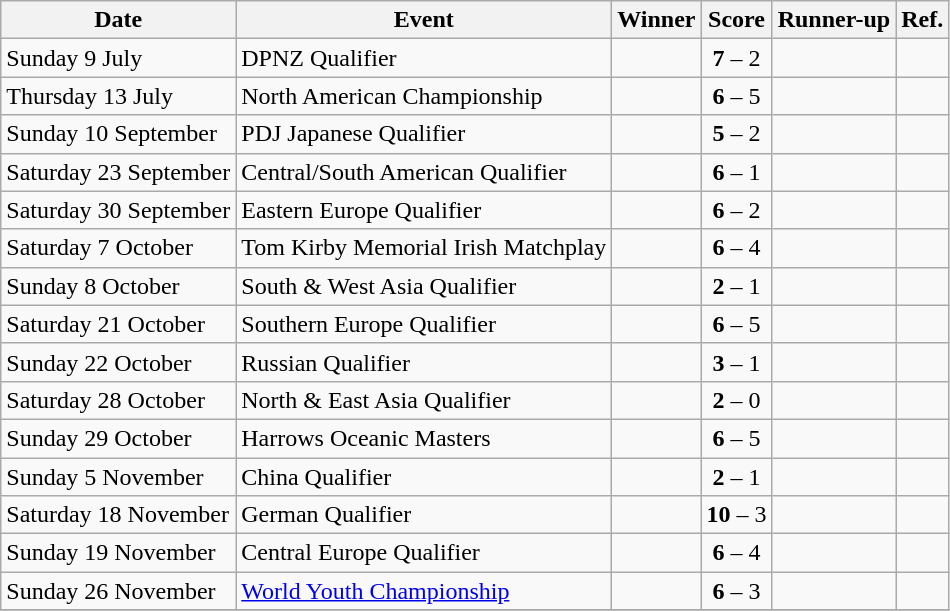<table class="wikitable">
<tr>
<th>Date</th>
<th>Event</th>
<th>Winner</th>
<th>Score</th>
<th>Runner-up</th>
<th>Ref.</th>
</tr>
<tr>
<td>Sunday 9 July</td>
<td>DPNZ Qualifier</td>
<td align=right></td>
<td align=center><strong>7</strong> – 2</td>
<td></td>
<td align="center"></td>
</tr>
<tr>
<td>Thursday 13 July</td>
<td>North American Championship</td>
<td align=right></td>
<td align=center><strong>6</strong> – 5</td>
<td></td>
<td align="center"></td>
</tr>
<tr>
<td>Sunday 10 September</td>
<td>PDJ Japanese Qualifier</td>
<td align=right></td>
<td align=center><strong>5</strong> –  2</td>
<td></td>
<td align=center></td>
</tr>
<tr>
<td>Saturday 23 September</td>
<td>Central/South American Qualifier</td>
<td align=right></td>
<td align=center><strong>6</strong> – 1</td>
<td></td>
<td align=center></td>
</tr>
<tr>
<td>Saturday 30 September</td>
<td>Eastern Europe Qualifier</td>
<td align=right></td>
<td align=center><strong>6</strong> – 2</td>
<td></td>
<td align=center></td>
</tr>
<tr>
<td>Saturday 7 October</td>
<td>Tom Kirby Memorial Irish Matchplay</td>
<td align=right></td>
<td align=center><strong>6</strong> – 4</td>
<td></td>
<td align=center></td>
</tr>
<tr>
<td>Sunday 8 October</td>
<td>South & West Asia Qualifier</td>
<td align=right></td>
<td align=center><strong>2</strong> – 1</td>
<td></td>
<td align="center"></td>
</tr>
<tr>
<td>Saturday 21 October</td>
<td>Southern Europe Qualifier</td>
<td align=right></td>
<td align=center><strong>6</strong> – 5</td>
<td></td>
<td align=center></td>
</tr>
<tr>
<td>Sunday 22 October</td>
<td>Russian Qualifier</td>
<td align=right></td>
<td align=center><strong>3</strong> – 1</td>
<td></td>
<td align=center></td>
</tr>
<tr>
<td>Saturday 28 October</td>
<td>North & East Asia Qualifier</td>
<td align=right></td>
<td align=center><strong>2</strong> – 0</td>
<td></td>
<td align=center></td>
</tr>
<tr>
<td>Sunday 29 October</td>
<td>Harrows Oceanic Masters</td>
<td align=right></td>
<td align=center><strong>6</strong> – 5</td>
<td></td>
<td align=center></td>
</tr>
<tr>
<td>Sunday 5 November</td>
<td>China Qualifier</td>
<td align=right></td>
<td align=center><strong>2</strong> – 1</td>
<td></td>
<td align=center></td>
</tr>
<tr>
<td>Saturday 18 November</td>
<td>German Qualifier</td>
<td align=right></td>
<td align=center><strong>10</strong> – 3</td>
<td></td>
<td align=center></td>
</tr>
<tr>
<td>Sunday 19 November</td>
<td>Central Europe Qualifier</td>
<td align=right></td>
<td align=center><strong>6</strong> – 4</td>
<td></td>
<td align=center></td>
</tr>
<tr>
<td>Sunday 26 November</td>
<td><a href='#'>World Youth Championship</a></td>
<td align=right></td>
<td align=center><strong>6</strong> – 3</td>
<td></td>
<td align=center></td>
</tr>
<tr>
</tr>
</table>
